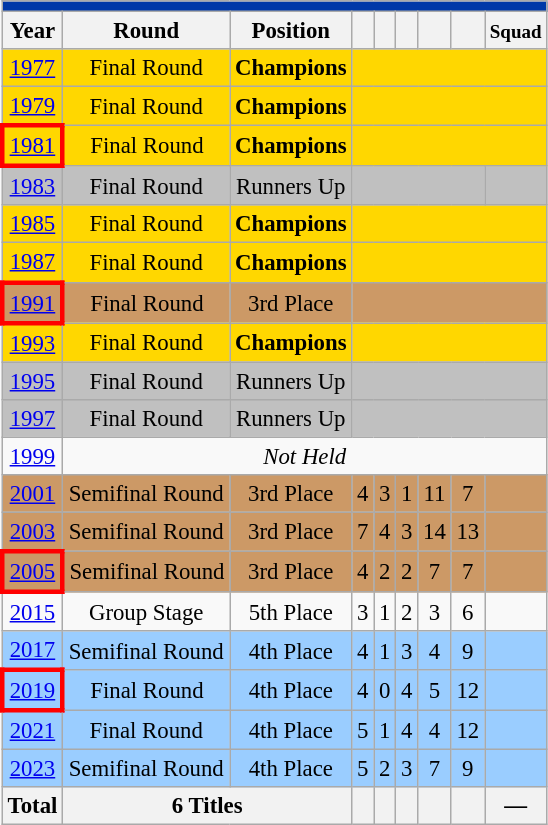<table class="wikitable" style="text-align: center; font-size:95%;">
<tr>
<th colspan=9 style="background:#0038A8; color:#FFFFFF;"><a href='#'></a></th>
</tr>
<tr>
<th>Year</th>
<th>Round</th>
<th>Position</th>
<th></th>
<th></th>
<th></th>
<th></th>
<th></th>
<th><small>Squad</small></th>
</tr>
<tr bgcolor=gold>
<td> <a href='#'>1977</a></td>
<td>Final Round</td>
<td><strong>Champions</strong></td>
<td colspan=6></td>
</tr>
<tr bgcolor=gold>
<td> <a href='#'>1979</a></td>
<td>Final Round</td>
<td><strong>Champions</strong></td>
<td colspan=6></td>
</tr>
<tr bgcolor=gold>
<td style="border: 3px solid red"> <a href='#'>1981</a></td>
<td>Final Round</td>
<td><strong>Champions</strong></td>
<td colspan=6></td>
</tr>
<tr bgcolor=silver>
<td> <a href='#'>1983</a></td>
<td>Final Round</td>
<td>Runners Up</td>
<td colspan=5></td>
<td></td>
</tr>
<tr bgcolor=gold>
<td> <a href='#'>1985</a></td>
<td>Final Round</td>
<td><strong>Champions</strong></td>
<td colspan=6></td>
</tr>
<tr bgcolor=gold>
<td> <a href='#'>1987</a></td>
<td>Final Round</td>
<td><strong>Champions</strong></td>
<td colspan=6></td>
</tr>
<tr bgcolor=cc9966>
<td style="border: 3px solid red"> <a href='#'>1991</a></td>
<td>Final Round</td>
<td>3rd Place</td>
<td colspan=6></td>
</tr>
<tr bgcolor=gold>
<td> <a href='#'>1993</a></td>
<td>Final Round</td>
<td><strong>Champions</strong></td>
<td colspan=6></td>
</tr>
<tr bgcolor=silver>
<td> <a href='#'>1995</a></td>
<td>Final Round</td>
<td>Runners Up</td>
<td colspan=6></td>
</tr>
<tr bgcolor=silver>
<td> <a href='#'>1997</a></td>
<td>Final Round</td>
<td>Runners Up</td>
<td colspan=6></td>
</tr>
<tr>
<td> <a href='#'>1999</a></td>
<td colspan=8><em>Not Held</em></td>
</tr>
<tr bgcolor=cc9966>
<td> <a href='#'>2001</a></td>
<td>Semifinal Round</td>
<td>3rd Place</td>
<td>4</td>
<td>3</td>
<td>1</td>
<td>11</td>
<td>7</td>
<td></td>
</tr>
<tr bgcolor=cc9966>
<td> <a href='#'>2003</a></td>
<td>Semifinal Round</td>
<td>3rd Place</td>
<td>7</td>
<td>4</td>
<td>3</td>
<td>14</td>
<td>13</td>
<td></td>
</tr>
<tr bgcolor=cc9966>
<td style="border: 3px solid red"> <a href='#'>2005</a></td>
<td>Semifinal Round</td>
<td>3rd Place</td>
<td>4</td>
<td>2</td>
<td>2</td>
<td>7</td>
<td>7</td>
<td></td>
</tr>
<tr>
<td> <a href='#'>2015</a></td>
<td>Group Stage</td>
<td>5th Place</td>
<td>3</td>
<td>1</td>
<td>2</td>
<td>3</td>
<td>6</td>
<td></td>
</tr>
<tr bgcolor=#9acdff>
<td> <a href='#'>2017</a></td>
<td>Semifinal Round</td>
<td>4th Place</td>
<td>4</td>
<td>1</td>
<td>3</td>
<td>4</td>
<td>9</td>
<td></td>
</tr>
<tr bgcolor=#9acdff>
<td style="border: 3px solid red"> <a href='#'>2019</a></td>
<td>Final Round</td>
<td>4th Place</td>
<td>4</td>
<td>0</td>
<td>4</td>
<td>5</td>
<td>12</td>
<td></td>
</tr>
<tr bgcolor=#9acdff>
<td> <a href='#'>2021</a></td>
<td>Final Round</td>
<td>4th Place</td>
<td>5</td>
<td>1</td>
<td>4</td>
<td>4</td>
<td>12</td>
<td></td>
</tr>
<tr bgcolor=#9acdff>
<td> <a href='#'>2023</a></td>
<td>Semifinal Round</td>
<td>4th Place</td>
<td>5</td>
<td>2</td>
<td>3</td>
<td>7</td>
<td>9</td>
<td></td>
</tr>
<tr>
<th>Total</th>
<th colspan="2">6 Titles</th>
<th></th>
<th></th>
<th></th>
<th></th>
<th></th>
<th>—</th>
</tr>
</table>
